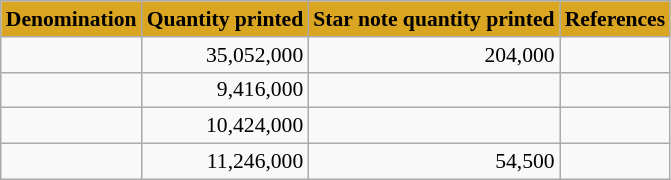<table class="wikitable" style="font-size: 90%; text-align:right; vertical-align:middle;">
<tr>
<th style="background-color:goldenrod;">Denomination</th>
<th style="background-color:goldenrod;">Quantity printed</th>
<th style="background-color:goldenrod;">Star note quantity printed</th>
<th style="background-color:goldenrod;">References</th>
</tr>
<tr>
<td></td>
<td>35,052,000</td>
<td>204,000</td>
<td></td>
</tr>
<tr>
<td></td>
<td>9,416,000</td>
<td></td>
<td></td>
</tr>
<tr>
<td></td>
<td>10,424,000</td>
<td></td>
<td></td>
</tr>
<tr>
<td></td>
<td>11,246,000</td>
<td>54,500</td>
<td></td>
</tr>
</table>
